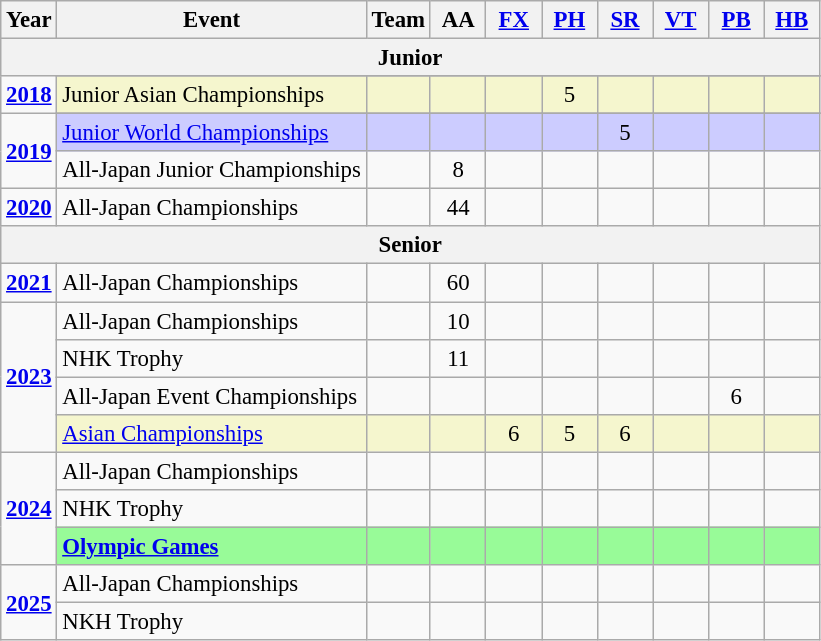<table class="wikitable" style="text-align:center; font-size:95%;">
<tr>
<th align=center>Year</th>
<th align=center>Event</th>
<th style="width:30px;">Team</th>
<th style="width:30px;">AA</th>
<th style="width:30px;"><a href='#'>FX</a></th>
<th style="width:30px;"><a href='#'>PH</a></th>
<th style="width:30px;"><a href='#'>SR</a></th>
<th style="width:30px;"><a href='#'>VT</a></th>
<th style="width:30px;"><a href='#'>PB</a></th>
<th style="width:30px;"><a href='#'>HB</a></th>
</tr>
<tr>
<th colspan="10"><strong>Junior</strong></th>
</tr>
<tr>
<td rowspan="2"><strong><a href='#'>2018</a></strong></td>
</tr>
<tr bgcolor=#F5F6CE>
<td align=left>Junior Asian Championships</td>
<td></td>
<td></td>
<td></td>
<td>5</td>
<td></td>
<td></td>
<td></td>
<td></td>
</tr>
<tr>
<td rowspan="3"><strong><a href='#'>2019</a></strong></td>
</tr>
<tr bgcolor=#CCCCFF>
<td align=left><a href='#'>Junior World Championships</a></td>
<td></td>
<td></td>
<td></td>
<td></td>
<td>5</td>
<td></td>
<td></td>
<td></td>
</tr>
<tr>
<td align=left>All-Japan Junior Championships</td>
<td></td>
<td>8</td>
<td></td>
<td></td>
<td></td>
<td></td>
<td></td>
<td></td>
</tr>
<tr>
<td rowspan="1"><strong><a href='#'>2020</a></strong></td>
<td align=left>All-Japan Championships</td>
<td></td>
<td>44</td>
<td></td>
<td></td>
<td></td>
<td></td>
<td></td>
<td></td>
</tr>
<tr>
<th colspan="10"><strong>Senior</strong></th>
</tr>
<tr>
<td rowspan="1"><strong><a href='#'>2021</a></strong></td>
<td align=left>All-Japan Championships</td>
<td></td>
<td>60</td>
<td></td>
<td></td>
<td></td>
<td></td>
<td></td>
<td></td>
</tr>
<tr>
<td rowspan="4"><strong><a href='#'>2023</a></strong></td>
<td align=left>All-Japan Championships</td>
<td></td>
<td>10</td>
<td></td>
<td></td>
<td></td>
<td></td>
<td></td>
<td></td>
</tr>
<tr>
<td align=left>NHK Trophy</td>
<td></td>
<td>11</td>
<td></td>
<td></td>
<td></td>
<td></td>
<td></td>
<td></td>
</tr>
<tr>
<td align=left>All-Japan Event Championships</td>
<td></td>
<td></td>
<td></td>
<td></td>
<td></td>
<td></td>
<td>6</td>
<td></td>
</tr>
<tr bgcolor=#F5F6CE>
<td align=left><a href='#'>Asian Championships</a></td>
<td></td>
<td></td>
<td>6</td>
<td>5</td>
<td>6</td>
<td></td>
<td></td>
<td></td>
</tr>
<tr>
<td rowspan="3"><strong><a href='#'>2024</a></strong></td>
<td align=left>All-Japan Championships</td>
<td></td>
<td></td>
<td></td>
<td></td>
<td></td>
<td></td>
<td></td>
<td></td>
</tr>
<tr>
<td align=left>NHK Trophy</td>
<td></td>
<td></td>
<td></td>
<td></td>
<td></td>
<td></td>
<td></td>
<td></td>
</tr>
<tr bgcolor=98FB98>
<td align=left><strong><a href='#'>Olympic Games</a></strong></td>
<td></td>
<td></td>
<td></td>
<td></td>
<td></td>
<td></td>
<td></td>
<td></td>
</tr>
<tr>
<td rowspan="2"><strong><a href='#'>2025</a></strong></td>
<td align=left>All-Japan Championships</td>
<td></td>
<td></td>
<td></td>
<td></td>
<td></td>
<td></td>
<td></td>
<td></td>
</tr>
<tr>
<td align=left>NKH Trophy</td>
<td></td>
<td></td>
<td></td>
<td></td>
<td></td>
<td></td>
<td></td>
<td></td>
</tr>
</table>
